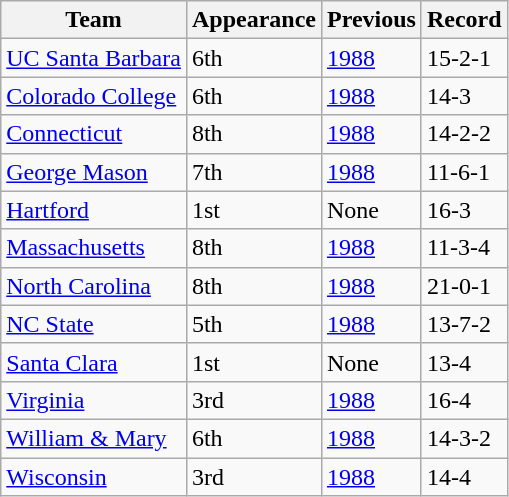<table class="wikitable sortable">
<tr>
<th>Team</th>
<th>Appearance</th>
<th>Previous</th>
<th>Record</th>
</tr>
<tr>
<td><a href='#'>UC Santa Barbara</a></td>
<td>6th</td>
<td><a href='#'>1988</a></td>
<td>15-2-1</td>
</tr>
<tr>
<td><a href='#'>Colorado College</a></td>
<td>6th</td>
<td><a href='#'>1988</a></td>
<td>14-3</td>
</tr>
<tr>
<td><a href='#'>Connecticut</a></td>
<td>8th</td>
<td><a href='#'>1988</a></td>
<td>14-2-2</td>
</tr>
<tr>
<td><a href='#'>George Mason</a></td>
<td>7th</td>
<td><a href='#'>1988</a></td>
<td>11-6-1</td>
</tr>
<tr>
<td><a href='#'>Hartford</a></td>
<td>1st</td>
<td>None</td>
<td>16-3</td>
</tr>
<tr>
<td><a href='#'>Massachusetts</a></td>
<td>8th</td>
<td><a href='#'>1988</a></td>
<td>11-3-4</td>
</tr>
<tr>
<td><a href='#'>North Carolina</a></td>
<td>8th</td>
<td><a href='#'>1988</a></td>
<td>21-0-1</td>
</tr>
<tr>
<td><a href='#'>NC State</a></td>
<td>5th</td>
<td><a href='#'>1988</a></td>
<td>13-7-2</td>
</tr>
<tr>
<td><a href='#'>Santa Clara</a></td>
<td>1st</td>
<td>None</td>
<td>13-4</td>
</tr>
<tr>
<td><a href='#'>Virginia</a></td>
<td>3rd</td>
<td><a href='#'>1988</a></td>
<td>16-4</td>
</tr>
<tr>
<td><a href='#'>William & Mary</a></td>
<td>6th</td>
<td><a href='#'>1988</a></td>
<td>14-3-2</td>
</tr>
<tr>
<td><a href='#'>Wisconsin</a></td>
<td>3rd</td>
<td><a href='#'>1988</a></td>
<td>14-4</td>
</tr>
</table>
